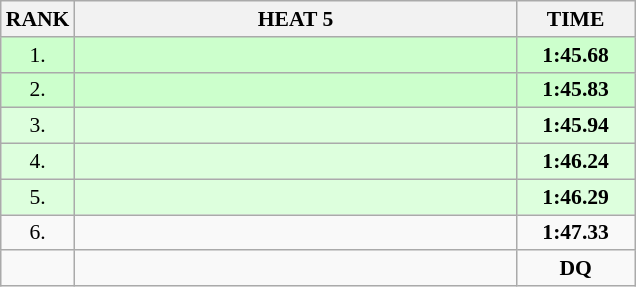<table class="wikitable" style="border-collapse: collapse; font-size: 90%;">
<tr>
<th>RANK</th>
<th style="width: 20em">HEAT 5</th>
<th style="width: 5em">TIME</th>
</tr>
<tr style="background:#ccffcc;">
<td align="center">1.</td>
<td></td>
<td align="center"><strong>1:45.68</strong></td>
</tr>
<tr style="background:#ccffcc;">
<td align="center">2.</td>
<td></td>
<td align="center"><strong>1:45.83</strong></td>
</tr>
<tr style="background:#ddffdd;">
<td align="center">3.</td>
<td></td>
<td align="center"><strong>1:45.94</strong></td>
</tr>
<tr style="background:#ddffdd;">
<td align="center">4.</td>
<td></td>
<td align="center"><strong>1:46.24</strong></td>
</tr>
<tr style="background:#ddffdd;">
<td align="center">5.</td>
<td></td>
<td align="center"><strong>1:46.29</strong></td>
</tr>
<tr>
<td align="center">6.</td>
<td></td>
<td align="center"><strong>1:47.33</strong></td>
</tr>
<tr>
<td align="center"></td>
<td></td>
<td align="center"><strong>DQ</strong></td>
</tr>
</table>
